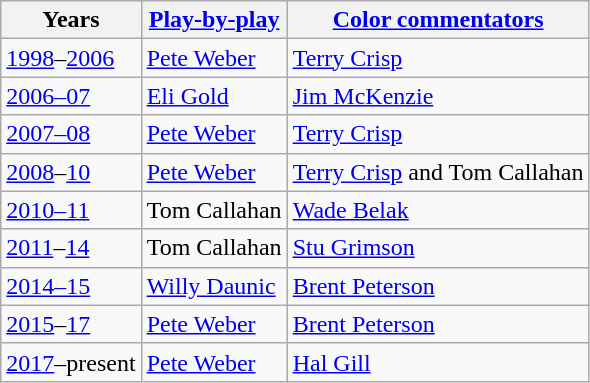<table class="wikitable">
<tr>
<th>Years</th>
<th><a href='#'>Play-by-play</a></th>
<th><a href='#'>Color commentators</a></th>
</tr>
<tr>
<td><a href='#'>1998</a>–<a href='#'>2006</a></td>
<td><a href='#'>Pete Weber</a></td>
<td><a href='#'>Terry Crisp</a></td>
</tr>
<tr>
<td><a href='#'>2006–07</a></td>
<td><a href='#'>Eli Gold</a></td>
<td><a href='#'>Jim McKenzie</a></td>
</tr>
<tr>
<td><a href='#'>2007–08</a></td>
<td><a href='#'>Pete Weber</a></td>
<td><a href='#'>Terry Crisp</a></td>
</tr>
<tr>
<td><a href='#'>2008</a>–<a href='#'>10</a></td>
<td><a href='#'>Pete Weber</a></td>
<td><a href='#'>Terry Crisp</a> and Tom Callahan</td>
</tr>
<tr>
<td><a href='#'>2010–11</a></td>
<td>Tom Callahan</td>
<td><a href='#'>Wade Belak</a></td>
</tr>
<tr>
<td><a href='#'>2011</a>–<a href='#'>14</a></td>
<td>Tom Callahan</td>
<td><a href='#'>Stu Grimson</a></td>
</tr>
<tr>
<td><a href='#'>2014–15</a></td>
<td><a href='#'>Willy Daunic</a></td>
<td><a href='#'>Brent Peterson</a></td>
</tr>
<tr>
<td><a href='#'>2015</a>–<a href='#'>17</a></td>
<td><a href='#'>Pete Weber</a></td>
<td><a href='#'>Brent Peterson</a></td>
</tr>
<tr>
<td><a href='#'>2017</a>–present</td>
<td><a href='#'>Pete Weber</a></td>
<td><a href='#'>Hal Gill</a></td>
</tr>
</table>
